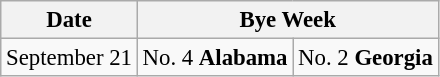<table class="wikitable" style="font-size:95%;">
<tr>
<th>Date</th>
<th colspan="2">Bye Week</th>
</tr>
<tr>
<td>September 21</td>
<td>No. 4 <strong>Alabama</strong></td>
<td>No. 2 <strong>Georgia</strong></td>
</tr>
</table>
